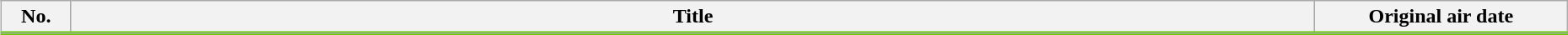<table class="wikitable" style="width:98%; margin:auto; margin-left:5px; background:#FFF;">
<tr style="border-bottom: 3px solid #66cc00;">
<th style="width:3em;">No.</th>
<th>Title</th>
<th style="width:12em;">Original air date</th>
</tr>
<tr>
</tr>
</table>
